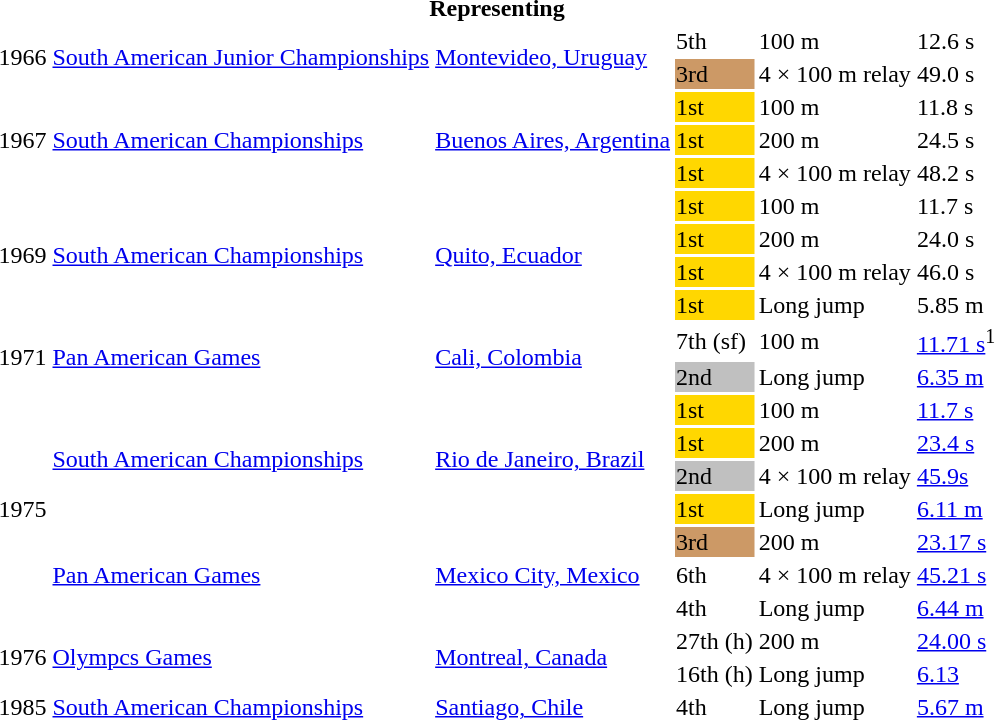<table>
<tr>
<th colspan="6">Representing </th>
</tr>
<tr>
<td rowspan=2>1966</td>
<td rowspan=2><a href='#'>South American Junior Championships</a></td>
<td rowspan=2><a href='#'>Montevideo, Uruguay</a></td>
<td>5th</td>
<td>100 m</td>
<td>12.6 s</td>
</tr>
<tr>
<td bgcolor=cc9966>3rd</td>
<td>4 × 100 m relay</td>
<td>49.0 s</td>
</tr>
<tr>
<td rowspan=3>1967</td>
<td rowspan=3><a href='#'>South American Championships</a></td>
<td rowspan=3><a href='#'>Buenos Aires, Argentina</a></td>
<td bgcolor=gold>1st</td>
<td>100 m</td>
<td>11.8 s</td>
</tr>
<tr>
<td bgcolor=gold>1st</td>
<td>200 m</td>
<td>24.5 s</td>
</tr>
<tr>
<td bgcolor=gold>1st</td>
<td>4 × 100 m relay</td>
<td>48.2 s</td>
</tr>
<tr>
<td rowspan=4>1969</td>
<td rowspan=4><a href='#'>South American Championships</a></td>
<td rowspan=4><a href='#'>Quito, Ecuador</a></td>
<td bgcolor=gold>1st</td>
<td>100 m</td>
<td>11.7 s</td>
</tr>
<tr>
<td bgcolor=gold>1st</td>
<td>200 m</td>
<td>24.0 s</td>
</tr>
<tr>
<td bgcolor=gold>1st</td>
<td>4 × 100 m relay</td>
<td>46.0 s</td>
</tr>
<tr>
<td bgcolor=gold>1st</td>
<td>Long jump</td>
<td>5.85 m</td>
</tr>
<tr>
<td rowspan=2>1971</td>
<td rowspan=2><a href='#'>Pan American Games</a></td>
<td rowspan=2><a href='#'>Cali, Colombia</a></td>
<td>7th (sf)</td>
<td>100 m</td>
<td><a href='#'>11.71 s</a><sup>1</sup></td>
</tr>
<tr>
<td bgcolor=silver>2nd</td>
<td>Long jump</td>
<td><a href='#'>6.35 m</a></td>
</tr>
<tr>
<td rowspan=7>1975</td>
<td rowspan=4><a href='#'>South American Championships</a></td>
<td rowspan=4><a href='#'>Rio de Janeiro, Brazil</a></td>
<td bgcolor=gold>1st</td>
<td>100 m</td>
<td><a href='#'>11.7 s</a></td>
</tr>
<tr>
<td bgcolor=gold>1st</td>
<td>200 m</td>
<td><a href='#'>23.4 s</a></td>
</tr>
<tr>
<td bgcolor=silver>2nd</td>
<td>4 × 100 m relay</td>
<td><a href='#'>45.9s</a></td>
</tr>
<tr>
<td bgcolor=gold>1st</td>
<td>Long jump</td>
<td><a href='#'>6.11 m</a></td>
</tr>
<tr>
<td rowspan=3><a href='#'>Pan American Games</a></td>
<td rowspan=3><a href='#'>Mexico City, Mexico</a></td>
<td bgcolor=cc9966>3rd</td>
<td>200 m</td>
<td><a href='#'>23.17 s</a></td>
</tr>
<tr>
<td>6th</td>
<td>4 × 100 m relay</td>
<td><a href='#'>45.21 s</a></td>
</tr>
<tr>
<td>4th</td>
<td>Long jump</td>
<td><a href='#'>6.44 m</a></td>
</tr>
<tr>
<td rowspan=2>1976</td>
<td rowspan=2><a href='#'>Olympcs Games</a></td>
<td rowspan=2><a href='#'>Montreal, Canada</a></td>
<td>27th (h)</td>
<td>200 m</td>
<td><a href='#'>24.00 s</a></td>
</tr>
<tr>
<td>16th (h)</td>
<td>Long jump</td>
<td><a href='#'>6.13</a></td>
</tr>
<tr>
<td>1985</td>
<td><a href='#'>South American Championships</a></td>
<td><a href='#'>Santiago, Chile</a></td>
<td>4th</td>
<td>Long jump</td>
<td><a href='#'>5.67 m</a></td>
</tr>
</table>
